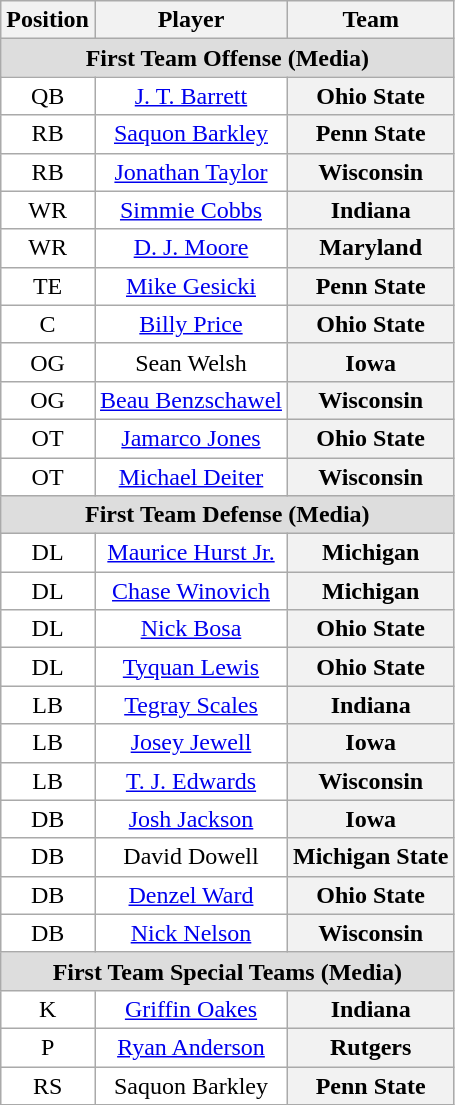<table class="wikitable sortable">
<tr>
<th>Position</th>
<th>Player</th>
<th>Team</th>
</tr>
<tr>
<td colspan="3" style="text-align:center; background:#ddd;"><strong>First Team Offense (Media)</strong></td>
</tr>
<tr style="text-align:center;">
<td style="background:white">QB</td>
<td style="background:white"><a href='#'>J. T. Barrett</a></td>
<th style=>Ohio State</th>
</tr>
<tr style="text-align:center;">
<td style="background:white">RB</td>
<td style="background:white"><a href='#'>Saquon Barkley</a></td>
<th style=>Penn State</th>
</tr>
<tr style="text-align:center;">
<td style="background:white">RB</td>
<td style="background:white"><a href='#'>Jonathan Taylor</a></td>
<th style=>Wisconsin</th>
</tr>
<tr style="text-align:center;">
<td style="background:white">WR</td>
<td style="background:white"><a href='#'>Simmie Cobbs</a></td>
<th style=>Indiana</th>
</tr>
<tr style="text-align:center;">
<td style="background:white">WR</td>
<td style="background:white"><a href='#'>D. J. Moore</a></td>
<th style=>Maryland</th>
</tr>
<tr style="text-align:center;">
<td style="background:white">TE</td>
<td style="background:white"><a href='#'>Mike Gesicki</a></td>
<th style=>Penn State</th>
</tr>
<tr style="text-align:center;">
<td style="background:white">C</td>
<td style="background:white"><a href='#'>Billy Price</a></td>
<th style=>Ohio State</th>
</tr>
<tr style="text-align:center;">
<td style="background:white">OG</td>
<td style="background:white">Sean Welsh</td>
<th style=>Iowa</th>
</tr>
<tr style="text-align:center;">
<td style="background:white">OG</td>
<td style="background:white"><a href='#'>Beau Benzschawel</a></td>
<th style=>Wisconsin</th>
</tr>
<tr style="text-align:center;">
<td style="background:white">OT</td>
<td style="background:white"><a href='#'>Jamarco Jones</a></td>
<th style=>Ohio State</th>
</tr>
<tr style="text-align:center;">
<td style="background:white">OT</td>
<td style="background:white"><a href='#'>Michael Deiter</a></td>
<th style=>Wisconsin</th>
</tr>
<tr>
<td colspan="3" style="text-align:center; background:#ddd;"><strong>First Team Defense (Media)</strong></td>
</tr>
<tr style="text-align:center;">
<td style="background:white">DL</td>
<td style="background:white"><a href='#'>Maurice Hurst Jr.</a></td>
<th style=>Michigan</th>
</tr>
<tr style="text-align:center;">
<td style="background:white">DL</td>
<td style="background:white"><a href='#'>Chase Winovich</a></td>
<th style=>Michigan</th>
</tr>
<tr style="text-align:center;">
<td style="background:white">DL</td>
<td style="background:white"><a href='#'>Nick Bosa</a></td>
<th style=>Ohio State</th>
</tr>
<tr style="text-align:center;">
<td style="background:white">DL</td>
<td style="background:white"><a href='#'>Tyquan Lewis</a></td>
<th style=>Ohio State</th>
</tr>
<tr style="text-align:center;">
<td style="background:white">LB</td>
<td style="background:white"><a href='#'>Tegray Scales</a></td>
<th style=>Indiana</th>
</tr>
<tr style="text-align:center;">
<td style="background:white">LB</td>
<td style="background:white"><a href='#'>Josey Jewell</a></td>
<th style=>Iowa</th>
</tr>
<tr style="text-align:center;">
<td style="background:white">LB</td>
<td style="background:white"><a href='#'>T. J. Edwards</a></td>
<th style=>Wisconsin</th>
</tr>
<tr style="text-align:center;">
<td style="background:white">DB</td>
<td style="background:white"><a href='#'>Josh Jackson</a></td>
<th style=>Iowa</th>
</tr>
<tr style="text-align:center;">
<td style="background:white">DB</td>
<td style="background:white">David Dowell</td>
<th style=>Michigan State</th>
</tr>
<tr style="text-align:center;">
<td style="background:white">DB</td>
<td style="background:white"><a href='#'>Denzel Ward</a></td>
<th style=>Ohio State</th>
</tr>
<tr style="text-align:center;">
<td style="background:white">DB</td>
<td style="background:white"><a href='#'>Nick Nelson</a></td>
<th style=>Wisconsin</th>
</tr>
<tr>
<td colspan="3" style="text-align:center; background:#ddd;"><strong>First Team Special Teams (Media)</strong></td>
</tr>
<tr style="text-align:center;">
<td style="background:white">K</td>
<td style="background:white"><a href='#'>Griffin Oakes</a></td>
<th style=>Indiana</th>
</tr>
<tr style="text-align:center;">
<td style="background:white">P</td>
<td style="background:white"><a href='#'>Ryan Anderson</a></td>
<th style=>Rutgers</th>
</tr>
<tr style="text-align:center;">
<td style="background:white">RS</td>
<td style="background:white">Saquon Barkley</td>
<th style=>Penn State</th>
</tr>
</table>
